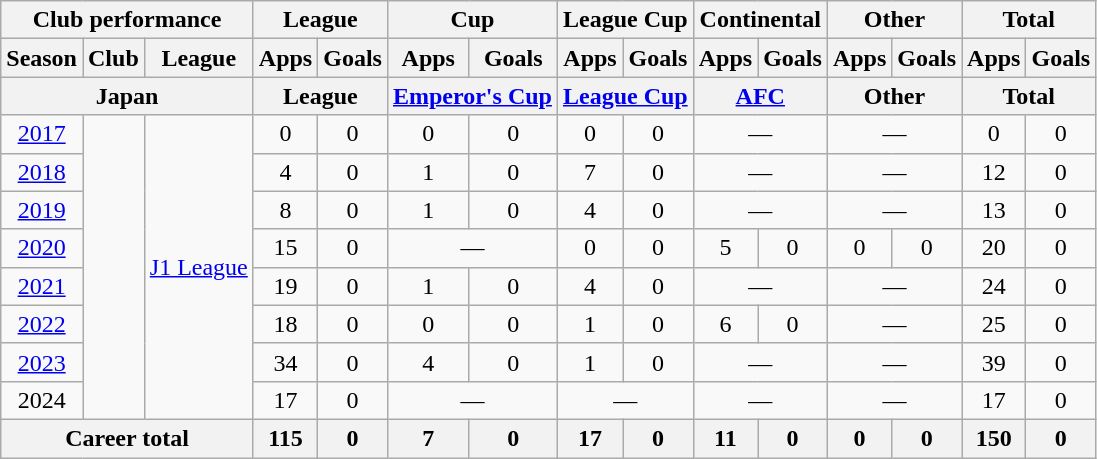<table class="wikitable" style="text-align:center;">
<tr>
<th colspan=3>Club performance</th>
<th colspan=2>League</th>
<th colspan=2>Cup</th>
<th colspan=2>League Cup</th>
<th colspan=2>Continental</th>
<th colspan=2>Other</th>
<th colspan=2>Total</th>
</tr>
<tr>
<th>Season</th>
<th>Club</th>
<th>League</th>
<th>Apps</th>
<th>Goals</th>
<th>Apps</th>
<th>Goals</th>
<th>Apps</th>
<th>Goals</th>
<th>Apps</th>
<th>Goals</th>
<th>Apps</th>
<th>Goals</th>
<th>Apps</th>
<th>Goals</th>
</tr>
<tr>
<th colspan=3>Japan</th>
<th colspan=2>League</th>
<th colspan=2><a href='#'>Emperor's Cup</a></th>
<th colspan=2><a href='#'>League Cup</a></th>
<th colspan=2><a href='#'>AFC</a></th>
<th colspan=2>Other</th>
<th colspan=2>Total</th>
</tr>
<tr>
<td><a href='#'>2017</a></td>
<td rowspan="8"></td>
<td rowspan="8"><a href='#'>J1 League</a></td>
<td>0</td>
<td>0</td>
<td>0</td>
<td>0</td>
<td>0</td>
<td>0</td>
<td colspan=2>—</td>
<td colspan=2>—</td>
<td>0</td>
<td>0</td>
</tr>
<tr>
<td><a href='#'>2018</a></td>
<td>4</td>
<td>0</td>
<td>1</td>
<td>0</td>
<td>7</td>
<td>0</td>
<td colspan=2>—</td>
<td colspan=2>—</td>
<td>12</td>
<td>0</td>
</tr>
<tr>
<td><a href='#'>2019</a></td>
<td>8</td>
<td>0</td>
<td>1</td>
<td>0</td>
<td>4</td>
<td>0</td>
<td colspan=2>—</td>
<td colspan=2>—</td>
<td>13</td>
<td>0</td>
</tr>
<tr>
<td><a href='#'>2020</a></td>
<td>15</td>
<td>0</td>
<td colspan=2>—</td>
<td>0</td>
<td>0</td>
<td>5</td>
<td>0</td>
<td>0</td>
<td>0</td>
<td>20</td>
<td>0</td>
</tr>
<tr>
<td><a href='#'>2021</a></td>
<td>19</td>
<td>0</td>
<td>1</td>
<td>0</td>
<td>4</td>
<td>0</td>
<td colspan=2>—</td>
<td colspan=2>—</td>
<td>24</td>
<td>0</td>
</tr>
<tr>
<td><a href='#'>2022</a></td>
<td>18</td>
<td>0</td>
<td>0</td>
<td>0</td>
<td>1</td>
<td>0</td>
<td>6</td>
<td>0</td>
<td colspan=2>—</td>
<td>25</td>
<td>0</td>
</tr>
<tr>
<td><a href='#'>2023</a></td>
<td>34</td>
<td>0</td>
<td>4</td>
<td>0</td>
<td>1</td>
<td>0</td>
<td colspan=2>—</td>
<td colspan=2>—</td>
<td>39</td>
<td>0</td>
</tr>
<tr>
<td>2024</td>
<td>17</td>
<td>0</td>
<td colspan="2">—</td>
<td colspan="2">—</td>
<td colspan="2">—</td>
<td colspan="2">—</td>
<td>17</td>
<td>0</td>
</tr>
<tr>
<th colspan="3">Career total</th>
<th>115</th>
<th>0</th>
<th>7</th>
<th>0</th>
<th>17</th>
<th>0</th>
<th>11</th>
<th>0</th>
<th>0</th>
<th>0</th>
<th>150</th>
<th>0</th>
</tr>
</table>
